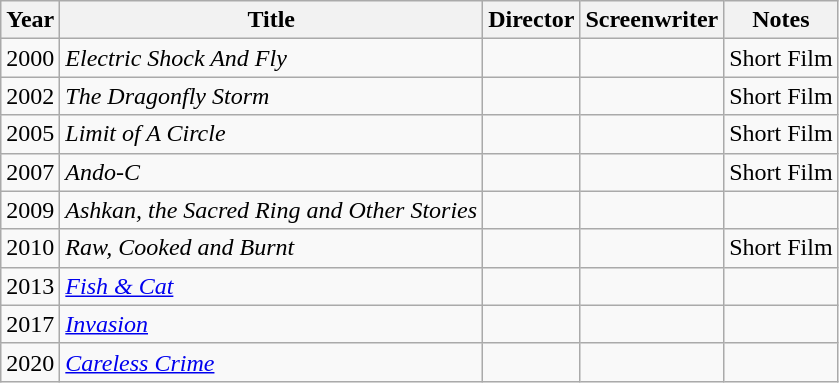<table class="wikitable sortable">
<tr>
<th>Year</th>
<th>Title</th>
<th>Director</th>
<th>Screenwriter</th>
<th>Notes</th>
</tr>
<tr>
<td>2000</td>
<td><em>Electric Shock And Fly</em></td>
<td></td>
<td></td>
<td>Short Film</td>
</tr>
<tr>
<td>2002</td>
<td><em>The Dragonfly Storm</em></td>
<td></td>
<td></td>
<td>Short Film</td>
</tr>
<tr>
<td>2005</td>
<td><em>Limit of A Circle</em></td>
<td></td>
<td></td>
<td>Short Film</td>
</tr>
<tr>
<td>2007</td>
<td><em>Ando-C</em></td>
<td></td>
<td></td>
<td>Short Film</td>
</tr>
<tr>
<td>2009</td>
<td><em>Ashkan, the Sacred Ring and Other Stories</em></td>
<td></td>
<td></td>
<td></td>
</tr>
<tr>
<td>2010</td>
<td><em>Raw, Cooked and Burnt</em></td>
<td></td>
<td></td>
<td>Short Film</td>
</tr>
<tr>
<td>2013</td>
<td><em><a href='#'>Fish & Cat</a></em></td>
<td></td>
<td></td>
<td></td>
</tr>
<tr>
<td>2017</td>
<td><em><a href='#'>Invasion</a></em></td>
<td></td>
<td></td>
<td></td>
</tr>
<tr>
<td>2020</td>
<td><em><a href='#'>Careless Crime</a></em></td>
<td></td>
<td></td>
<td></td>
</tr>
</table>
